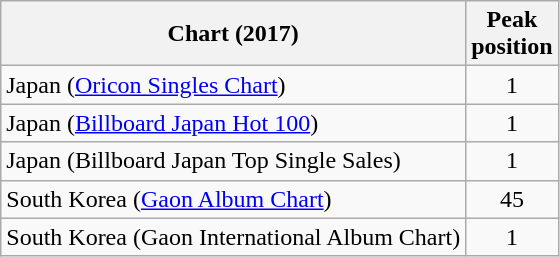<table class="wikitable sortable">
<tr>
<th>Chart (2017)</th>
<th>Peak<br>position</th>
</tr>
<tr>
<td>Japan (<a href='#'>Oricon Singles Chart</a>)</td>
<td align="center">1</td>
</tr>
<tr>
<td>Japan (<a href='#'>Billboard Japan Hot 100</a>)</td>
<td align="center">1</td>
</tr>
<tr>
<td>Japan (Billboard Japan Top Single Sales)</td>
<td align="center">1</td>
</tr>
<tr>
<td>South Korea (<a href='#'>Gaon Album Chart</a>)</td>
<td align="center">45</td>
</tr>
<tr>
<td>South Korea (Gaon International Album Chart)</td>
<td align="center">1</td>
</tr>
</table>
